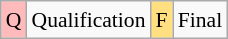<table class="wikitable" style="margin:0.5em auto; font-size:90%; line-height:1.25em; text-align:center;">
<tr>
<td style="background-color:#FFBBBB;">Q</td>
<td>Qualification</td>
<td style="background-color:#FFDF80;">F</td>
<td>Final</td>
</tr>
</table>
